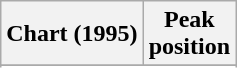<table class="wikitable plainrowheaders sortable" style="text-align:center;">
<tr>
<th scope="col">Chart (1995)</th>
<th scope="col">Peak<br>position</th>
</tr>
<tr>
</tr>
<tr>
</tr>
<tr>
</tr>
</table>
